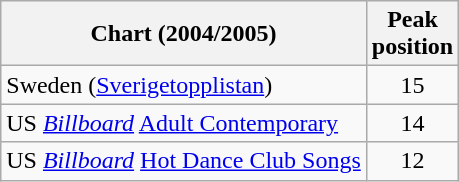<table class="wikitable sortable">
<tr>
<th align="left">Chart (2004/2005)</th>
<th style="text-align:center;">Peak<br>position</th>
</tr>
<tr>
<td align="left">Sweden (<a href='#'>Sverigetopplistan</a>)</td>
<td style="text-align:center;">15</td>
</tr>
<tr>
<td align="left">US <em><a href='#'>Billboard</a></em> <a href='#'>Adult Contemporary</a></td>
<td style="text-align:center;">14</td>
</tr>
<tr>
<td align="left">US <em><a href='#'>Billboard</a></em> <a href='#'>Hot Dance Club Songs</a></td>
<td style="text-align:center;">12</td>
</tr>
</table>
